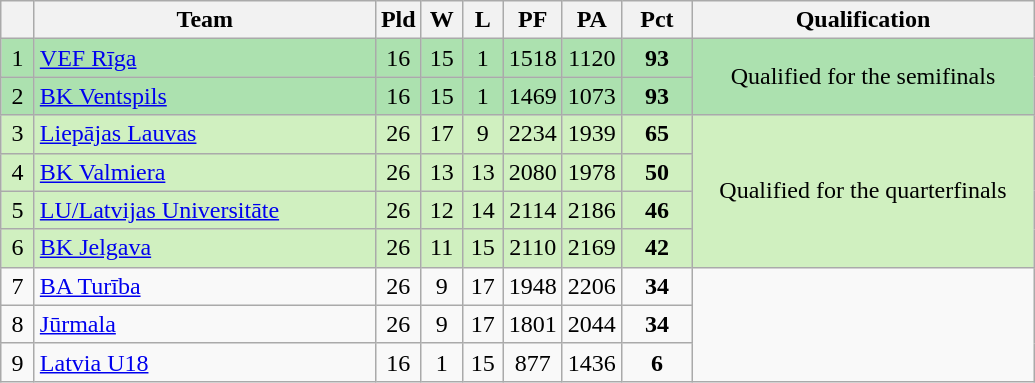<table class="wikitable" style="text-align: center;">
<tr>
<th width=15></th>
<th width=220>Team</th>
<th width=20>Pld</th>
<th width=20>W</th>
<th width=20>L</th>
<th width=20>PF</th>
<th width=20>PA</th>
<th width=40>Pct</th>
<th width=220>Qualification</th>
</tr>
<tr bgcolor=ACE1AF>
<td>1</td>
<td align="left"><a href='#'>VEF Rīga</a></td>
<td>16</td>
<td>15</td>
<td>1</td>
<td>1518</td>
<td>1120</td>
<td><strong>93</strong></td>
<td rowspan=2 align="center">Qualified for the semifinals</td>
</tr>
<tr bgcolor=ACE1AF>
<td>2</td>
<td align="left"><a href='#'>BK Ventspils</a></td>
<td>16</td>
<td>15</td>
<td>1</td>
<td>1469</td>
<td>1073</td>
<td><strong>93</strong></td>
</tr>
<tr bgcolor=D0F0C0>
<td>3</td>
<td align="left"><a href='#'>Liepājas Lauvas</a></td>
<td>26</td>
<td>17</td>
<td>9</td>
<td>2234</td>
<td>1939</td>
<td><strong>65</strong></td>
<td rowspan=4 align="center">Qualified for the quarterfinals</td>
</tr>
<tr bgcolor=D0F0C0>
<td>4</td>
<td align="left"><a href='#'>BK Valmiera</a></td>
<td>26</td>
<td>13</td>
<td>13</td>
<td>2080</td>
<td>1978</td>
<td><strong>50</strong></td>
</tr>
<tr bgcolor=D0F0C0>
<td>5</td>
<td align="left"><a href='#'>LU/Latvijas Universitāte</a></td>
<td>26</td>
<td>12</td>
<td>14</td>
<td>2114</td>
<td>2186</td>
<td><strong>46</strong></td>
</tr>
<tr bgcolor=D0F0C0>
<td>6</td>
<td align="left"><a href='#'>BK Jelgava</a></td>
<td>26</td>
<td>11</td>
<td>15</td>
<td>2110</td>
<td>2169</td>
<td><strong>42</strong></td>
</tr>
<tr>
<td>7</td>
<td align="left"><a href='#'>BA Turība</a></td>
<td>26</td>
<td>9</td>
<td>17</td>
<td>1948</td>
<td>2206</td>
<td><strong>34</strong></td>
</tr>
<tr bgcolor=>
<td>8</td>
<td align="left"><a href='#'>Jūrmala</a></td>
<td>26</td>
<td>9</td>
<td>17</td>
<td>1801</td>
<td>2044</td>
<td><strong>34</strong></td>
</tr>
<tr bgcolor=>
<td>9</td>
<td align="left"><a href='#'>Latvia U18</a></td>
<td>16</td>
<td>1</td>
<td>15</td>
<td>877</td>
<td>1436</td>
<td><strong>6</strong></td>
</tr>
</table>
